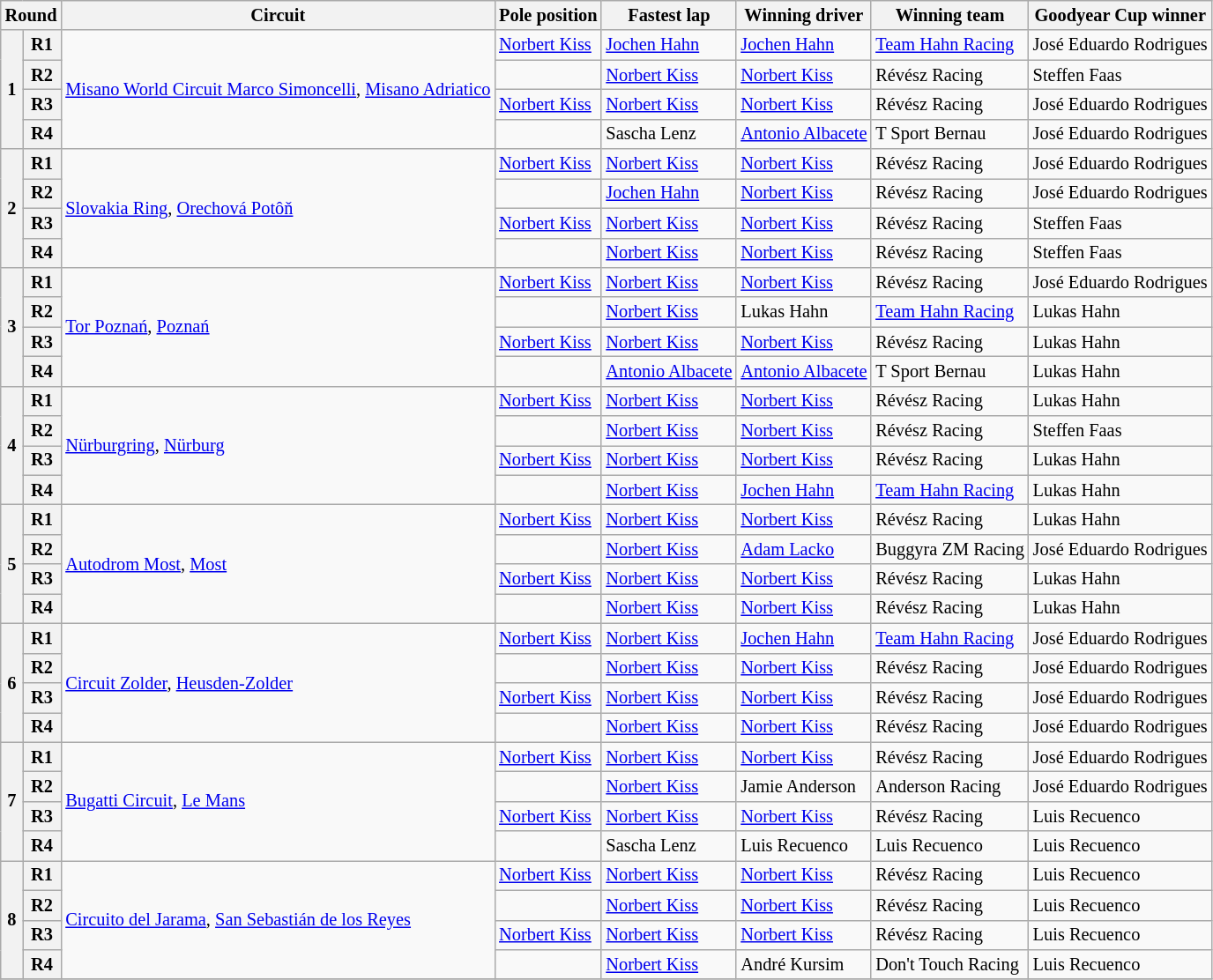<table class="wikitable" style="font-size: 85%">
<tr>
<th colspan=2>Round</th>
<th>Circuit</th>
<th>Pole position</th>
<th>Fastest lap</th>
<th>Winning driver</th>
<th>Winning team</th>
<th>Goodyear Cup winner</th>
</tr>
<tr>
<th rowspan=4>1</th>
<th>R1</th>
<td rowspan=4 nowrap> <a href='#'>Misano World Circuit Marco Simoncelli</a>, <a href='#'>Misano Adriatico</a></td>
<td nowrap> <a href='#'>Norbert Kiss</a></td>
<td> <a href='#'>Jochen Hahn</a></td>
<td> <a href='#'>Jochen Hahn</a></td>
<td> <a href='#'>Team Hahn Racing</a></td>
<td nowrap> José Eduardo Rodrigues</td>
</tr>
<tr>
<th>R2</th>
<td></td>
<td> <a href='#'>Norbert Kiss</a></td>
<td> <a href='#'>Norbert Kiss</a></td>
<td> Révész Racing</td>
<td> Steffen Faas</td>
</tr>
<tr>
<th>R3</th>
<td> <a href='#'>Norbert Kiss</a></td>
<td> <a href='#'>Norbert Kiss</a></td>
<td> <a href='#'>Norbert Kiss</a></td>
<td> Révész Racing</td>
<td> José Eduardo Rodrigues</td>
</tr>
<tr>
<th>R4</th>
<td></td>
<td> Sascha Lenz</td>
<td nowrap> <a href='#'>Antonio Albacete</a></td>
<td> T Sport Bernau</td>
<td> José Eduardo Rodrigues</td>
</tr>
<tr>
<th rowspan=4>2</th>
<th>R1</th>
<td rowspan=4> <a href='#'>Slovakia Ring</a>, <a href='#'>Orechová Potôň</a></td>
<td> <a href='#'>Norbert Kiss</a></td>
<td> <a href='#'>Norbert Kiss</a></td>
<td> <a href='#'>Norbert Kiss</a></td>
<td> Révész Racing</td>
<td> José Eduardo Rodrigues</td>
</tr>
<tr>
<th>R2</th>
<td></td>
<td> <a href='#'>Jochen Hahn</a></td>
<td> <a href='#'>Norbert Kiss</a></td>
<td> Révész Racing</td>
<td> José Eduardo Rodrigues</td>
</tr>
<tr>
<th>R3</th>
<td> <a href='#'>Norbert Kiss</a></td>
<td> <a href='#'>Norbert Kiss</a></td>
<td> <a href='#'>Norbert Kiss</a></td>
<td> Révész Racing</td>
<td> Steffen Faas</td>
</tr>
<tr>
<th>R4</th>
<td></td>
<td> <a href='#'>Norbert Kiss</a></td>
<td> <a href='#'>Norbert Kiss</a></td>
<td> Révész Racing</td>
<td> Steffen Faas</td>
</tr>
<tr>
<th rowspan=4>3</th>
<th>R1</th>
<td rowspan=4> <a href='#'>Tor Poznań</a>, <a href='#'>Poznań</a></td>
<td> <a href='#'>Norbert Kiss</a></td>
<td> <a href='#'>Norbert Kiss</a></td>
<td> <a href='#'>Norbert Kiss</a></td>
<td> Révész Racing</td>
<td> José Eduardo Rodrigues</td>
</tr>
<tr>
<th>R2</th>
<td></td>
<td> <a href='#'>Norbert Kiss</a></td>
<td> Lukas Hahn</td>
<td> <a href='#'>Team Hahn Racing</a></td>
<td> Lukas Hahn</td>
</tr>
<tr>
<th>R3</th>
<td> <a href='#'>Norbert Kiss</a></td>
<td> <a href='#'>Norbert Kiss</a></td>
<td> <a href='#'>Norbert Kiss</a></td>
<td> Révész Racing</td>
<td> Lukas Hahn</td>
</tr>
<tr>
<th>R4</th>
<td></td>
<td nowrap> <a href='#'>Antonio Albacete</a></td>
<td> <a href='#'>Antonio Albacete</a></td>
<td> T Sport Bernau</td>
<td> Lukas Hahn</td>
</tr>
<tr>
<th rowspan=4>4</th>
<th>R1</th>
<td rowspan=4> <a href='#'>Nürburgring</a>, <a href='#'>Nürburg</a></td>
<td> <a href='#'>Norbert Kiss</a></td>
<td> <a href='#'>Norbert Kiss</a></td>
<td> <a href='#'>Norbert Kiss</a></td>
<td> Révész Racing</td>
<td> Lukas Hahn</td>
</tr>
<tr>
<th>R2</th>
<td></td>
<td> <a href='#'>Norbert Kiss</a></td>
<td> <a href='#'>Norbert Kiss</a></td>
<td> Révész Racing</td>
<td> Steffen Faas</td>
</tr>
<tr>
<th>R3</th>
<td> <a href='#'>Norbert Kiss</a></td>
<td> <a href='#'>Norbert Kiss</a></td>
<td> <a href='#'>Norbert Kiss</a></td>
<td> Révész Racing</td>
<td> Lukas Hahn</td>
</tr>
<tr>
<th>R4</th>
<td></td>
<td> <a href='#'>Norbert Kiss</a></td>
<td> <a href='#'>Jochen Hahn</a></td>
<td> <a href='#'>Team Hahn Racing</a></td>
<td> Lukas Hahn</td>
</tr>
<tr>
<th rowspan=4>5</th>
<th>R1</th>
<td rowspan=4> <a href='#'>Autodrom Most</a>, <a href='#'>Most</a></td>
<td> <a href='#'>Norbert Kiss</a></td>
<td> <a href='#'>Norbert Kiss</a></td>
<td> <a href='#'>Norbert Kiss</a></td>
<td> Révész Racing</td>
<td> Lukas Hahn</td>
</tr>
<tr>
<th>R2</th>
<td></td>
<td> <a href='#'>Norbert Kiss</a></td>
<td> <a href='#'>Adam Lacko</a></td>
<td nowrap> Buggyra ZM Racing</td>
<td> José Eduardo Rodrigues</td>
</tr>
<tr>
<th>R3</th>
<td> <a href='#'>Norbert Kiss</a></td>
<td> <a href='#'>Norbert Kiss</a></td>
<td> <a href='#'>Norbert Kiss</a></td>
<td> Révész Racing</td>
<td> Lukas Hahn</td>
</tr>
<tr>
<th>R4</th>
<td></td>
<td> <a href='#'>Norbert Kiss</a></td>
<td> <a href='#'>Norbert Kiss</a></td>
<td> Révész Racing</td>
<td> Lukas Hahn</td>
</tr>
<tr>
<th rowspan=4>6</th>
<th>R1</th>
<td rowspan=4> <a href='#'>Circuit Zolder</a>, <a href='#'>Heusden-Zolder</a></td>
<td> <a href='#'>Norbert Kiss</a></td>
<td> <a href='#'>Norbert Kiss</a></td>
<td> <a href='#'>Jochen Hahn</a></td>
<td> <a href='#'>Team Hahn Racing</a></td>
<td> José Eduardo Rodrigues</td>
</tr>
<tr>
<th>R2</th>
<td></td>
<td> <a href='#'>Norbert Kiss</a></td>
<td> <a href='#'>Norbert Kiss</a></td>
<td> Révész Racing</td>
<td> José Eduardo Rodrigues</td>
</tr>
<tr>
<th>R3</th>
<td> <a href='#'>Norbert Kiss</a></td>
<td> <a href='#'>Norbert Kiss</a></td>
<td> <a href='#'>Norbert Kiss</a></td>
<td> Révész Racing</td>
<td> José Eduardo Rodrigues</td>
</tr>
<tr>
<th>R4</th>
<td></td>
<td> <a href='#'>Norbert Kiss</a></td>
<td> <a href='#'>Norbert Kiss</a></td>
<td> Révész Racing</td>
<td> José Eduardo Rodrigues</td>
</tr>
<tr>
<th rowspan=4>7</th>
<th>R1</th>
<td rowspan=4> <a href='#'>Bugatti Circuit</a>, <a href='#'>Le Mans</a></td>
<td> <a href='#'>Norbert Kiss</a></td>
<td> <a href='#'>Norbert Kiss</a></td>
<td> <a href='#'>Norbert Kiss</a></td>
<td> Révész Racing</td>
<td> José Eduardo Rodrigues</td>
</tr>
<tr>
<th>R2</th>
<td></td>
<td> <a href='#'>Norbert Kiss</a></td>
<td> Jamie Anderson</td>
<td> Anderson Racing</td>
<td> José Eduardo Rodrigues</td>
</tr>
<tr>
<th>R3</th>
<td> <a href='#'>Norbert Kiss</a></td>
<td> <a href='#'>Norbert Kiss</a></td>
<td> <a href='#'>Norbert Kiss</a></td>
<td> Révész Racing</td>
<td> Luis Recuenco</td>
</tr>
<tr>
<th>R4</th>
<td></td>
<td> Sascha Lenz</td>
<td> Luis Recuenco</td>
<td> Luis Recuenco</td>
<td> Luis Recuenco</td>
</tr>
<tr>
<th rowspan=4>8</th>
<th>R1</th>
<td rowspan=4> <a href='#'>Circuito del Jarama</a>, <a href='#'>San Sebastián de los Reyes</a></td>
<td> <a href='#'>Norbert Kiss</a></td>
<td> <a href='#'>Norbert Kiss</a></td>
<td> <a href='#'>Norbert Kiss</a></td>
<td> Révész Racing</td>
<td> Luis Recuenco</td>
</tr>
<tr>
<th>R2</th>
<td></td>
<td> <a href='#'>Norbert Kiss</a></td>
<td> <a href='#'>Norbert Kiss</a></td>
<td> Révész Racing</td>
<td> Luis Recuenco</td>
</tr>
<tr>
<th>R3</th>
<td> <a href='#'>Norbert Kiss</a></td>
<td> <a href='#'>Norbert Kiss</a></td>
<td> <a href='#'>Norbert Kiss</a></td>
<td> Révész Racing</td>
<td> Luis Recuenco</td>
</tr>
<tr>
<th>R4</th>
<td></td>
<td> <a href='#'>Norbert Kiss</a></td>
<td> André Kursim</td>
<td> Don't Touch Racing</td>
<td> Luis Recuenco</td>
</tr>
<tr>
</tr>
</table>
